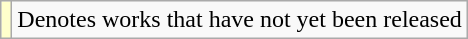<table class="wikitable">
<tr>
<td style="background:#FFFFCC;"></td>
<td>Denotes works that have not yet been released</td>
</tr>
</table>
